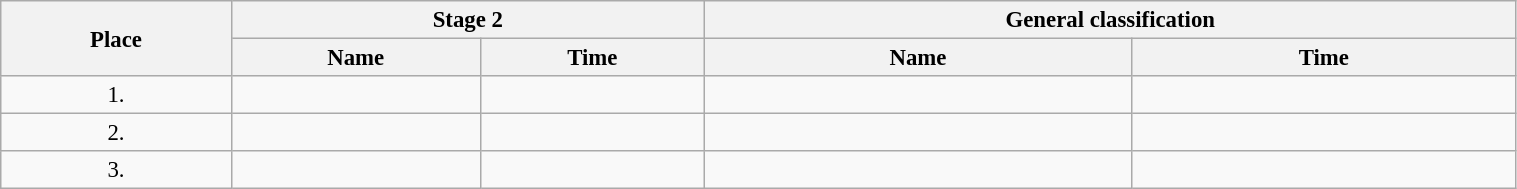<table class=wikitable style="font-size:95%" width="80%">
<tr>
<th rowspan="2">Place</th>
<th colspan="2">Stage 2</th>
<th colspan="2">General classification</th>
</tr>
<tr>
<th>Name</th>
<th>Time</th>
<th>Name</th>
<th>Time</th>
</tr>
<tr>
<td align="center">1.</td>
<td></td>
<td></td>
<td></td>
<td></td>
</tr>
<tr>
<td align="center">2.</td>
<td></td>
<td></td>
<td></td>
<td></td>
</tr>
<tr>
<td align="center">3.</td>
<td></td>
<td></td>
<td></td>
<td></td>
</tr>
</table>
